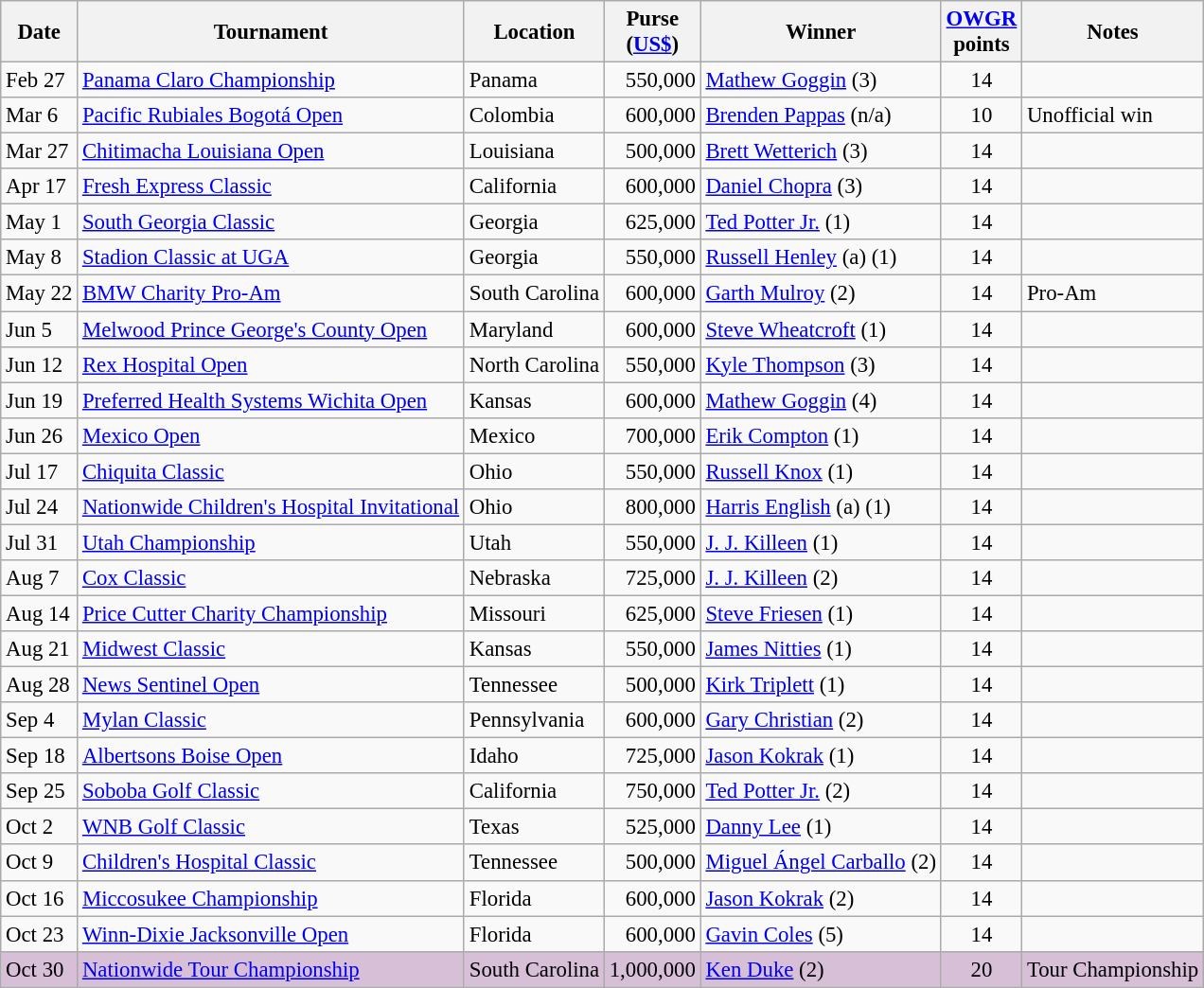<table class="wikitable" style="font-size:95%">
<tr>
<th>Date</th>
<th>Tournament</th>
<th>Location</th>
<th>Purse<br>(<a href='#'>US$</a>)</th>
<th>Winner</th>
<th><a href='#'>OWGR</a><br>points</th>
<th>Notes</th>
</tr>
<tr>
<td>Feb 27</td>
<td><a href='#'>Panama Claro Championship</a></td>
<td>Panama</td>
<td align=right>550,000</td>
<td> <a href='#'>Mathew Goggin</a> (3)</td>
<td align=center>14</td>
<td></td>
</tr>
<tr>
<td>Mar 6</td>
<td><a href='#'>Pacific Rubiales Bogotá Open</a></td>
<td>Colombia</td>
<td align=right>600,000</td>
<td> <a href='#'>Brenden Pappas</a> (n/a)</td>
<td align=center>10</td>
<td>Unofficial win</td>
</tr>
<tr>
<td>Mar 27</td>
<td><a href='#'>Chitimacha Louisiana Open</a></td>
<td>Louisiana</td>
<td align=right>500,000</td>
<td> <a href='#'>Brett Wetterich</a> (3)</td>
<td align=center>14</td>
<td></td>
</tr>
<tr>
<td>Apr 17</td>
<td><a href='#'>Fresh Express Classic</a></td>
<td>California</td>
<td align=right>600,000</td>
<td> <a href='#'>Daniel Chopra</a> (3)</td>
<td align=center>14</td>
<td></td>
</tr>
<tr>
<td>May 1</td>
<td><a href='#'>South Georgia Classic</a></td>
<td>Georgia</td>
<td align=right>625,000</td>
<td> <a href='#'>Ted Potter Jr.</a> (1)</td>
<td align=center>14</td>
<td></td>
</tr>
<tr>
<td>May 8</td>
<td><a href='#'>Stadion Classic at UGA</a></td>
<td>Georgia</td>
<td align=right>550,000</td>
<td> <a href='#'>Russell Henley</a> (a) (1)</td>
<td align=center>14</td>
<td></td>
</tr>
<tr>
<td>May 22</td>
<td><a href='#'>BMW Charity Pro-Am</a></td>
<td>South Carolina</td>
<td align=right>600,000</td>
<td> <a href='#'>Garth Mulroy</a> (2)</td>
<td align=center>14</td>
<td>Pro-Am</td>
</tr>
<tr>
<td>Jun 5</td>
<td><a href='#'>Melwood Prince George's County Open</a></td>
<td>Maryland</td>
<td align=right>600,000</td>
<td> <a href='#'>Steve Wheatcroft</a> (1)</td>
<td align=center>14</td>
<td></td>
</tr>
<tr>
<td>Jun 12</td>
<td><a href='#'>Rex Hospital Open</a></td>
<td>North Carolina</td>
<td align=right>550,000</td>
<td> <a href='#'>Kyle Thompson</a> (3)</td>
<td align=center>14</td>
<td></td>
</tr>
<tr>
<td>Jun 19</td>
<td><a href='#'>Preferred Health Systems Wichita Open</a></td>
<td>Kansas</td>
<td align=right>600,000</td>
<td> <a href='#'>Mathew Goggin</a> (4)</td>
<td align=center>14</td>
<td></td>
</tr>
<tr>
<td>Jun 26</td>
<td><a href='#'>Mexico Open</a></td>
<td>Mexico</td>
<td align=right>700,000</td>
<td> <a href='#'>Erik Compton</a> (1)</td>
<td align=center>14</td>
<td></td>
</tr>
<tr>
<td>Jul 17</td>
<td><a href='#'>Chiquita Classic</a></td>
<td>Ohio</td>
<td align=right>550,000</td>
<td> <a href='#'>Russell Knox</a> (1)</td>
<td align=center>14</td>
<td></td>
</tr>
<tr>
<td>Jul 24</td>
<td><a href='#'>Nationwide Children's Hospital Invitational</a></td>
<td>Ohio</td>
<td align=right>800,000</td>
<td> <a href='#'>Harris English</a> (a) (1)</td>
<td align=center>14</td>
<td></td>
</tr>
<tr>
<td>Jul 31</td>
<td><a href='#'>Utah Championship</a></td>
<td>Utah</td>
<td align=right>550,000</td>
<td> <a href='#'>J. J. Killeen</a> (1)</td>
<td align=center>14</td>
<td></td>
</tr>
<tr>
<td>Aug 7</td>
<td><a href='#'>Cox Classic</a></td>
<td>Nebraska</td>
<td align=right>725,000</td>
<td> <a href='#'>J. J. Killeen</a> (2)</td>
<td align=center>14</td>
<td></td>
</tr>
<tr>
<td>Aug 14</td>
<td><a href='#'>Price Cutter Charity Championship</a></td>
<td>Missouri</td>
<td align=right>625,000</td>
<td> <a href='#'>Steve Friesen</a> (1)</td>
<td align=center>14</td>
<td></td>
</tr>
<tr>
<td>Aug 21</td>
<td><a href='#'>Midwest Classic</a></td>
<td>Kansas</td>
<td align=right>550,000</td>
<td> <a href='#'>James Nitties</a> (1)</td>
<td align=center>14</td>
<td></td>
</tr>
<tr>
<td>Aug 28</td>
<td><a href='#'>News Sentinel Open</a></td>
<td>Tennessee</td>
<td align=right>500,000</td>
<td> <a href='#'>Kirk Triplett</a> (1)</td>
<td align=center>14</td>
<td></td>
</tr>
<tr>
<td>Sep 4</td>
<td><a href='#'>Mylan Classic</a></td>
<td>Pennsylvania</td>
<td align=right>600,000</td>
<td> <a href='#'>Gary Christian</a> (2)</td>
<td align=center>14</td>
<td></td>
</tr>
<tr>
<td>Sep 18</td>
<td><a href='#'>Albertsons Boise Open</a></td>
<td>Idaho</td>
<td align=right>725,000</td>
<td> <a href='#'>Jason Kokrak</a> (1)</td>
<td align=center>14</td>
<td></td>
</tr>
<tr>
<td>Sep 25</td>
<td><a href='#'>Soboba Golf Classic</a></td>
<td>California</td>
<td align=right>750,000</td>
<td> <a href='#'>Ted Potter Jr.</a> (2)</td>
<td align=center>14</td>
<td></td>
</tr>
<tr>
<td>Oct 2</td>
<td><a href='#'>WNB Golf Classic</a></td>
<td>Texas</td>
<td align=right>525,000</td>
<td> <a href='#'>Danny Lee</a> (1)</td>
<td align=center>14</td>
<td></td>
</tr>
<tr>
<td>Oct 9</td>
<td><a href='#'>Children's Hospital Classic</a></td>
<td>Tennessee</td>
<td align=right>500,000</td>
<td> <a href='#'>Miguel Ángel Carballo</a> (2)</td>
<td align=center>14</td>
<td></td>
</tr>
<tr>
<td>Oct 16</td>
<td><a href='#'>Miccosukee Championship</a></td>
<td>Florida</td>
<td align=right>600,000</td>
<td> <a href='#'>Jason Kokrak</a> (2)</td>
<td align=center>14</td>
<td></td>
</tr>
<tr>
<td>Oct 23</td>
<td><a href='#'>Winn-Dixie Jacksonville Open</a></td>
<td>Florida</td>
<td align=right>600,000</td>
<td> <a href='#'>Gavin Coles</a> (5)</td>
<td align=center>14</td>
<td></td>
</tr>
<tr style="background:thistle;">
<td>Oct 30</td>
<td><a href='#'>Nationwide Tour Championship</a></td>
<td>South Carolina</td>
<td align=right>1,000,000</td>
<td> <a href='#'>Ken Duke</a> (2)</td>
<td align=center>20</td>
<td>Tour Championship</td>
</tr>
</table>
